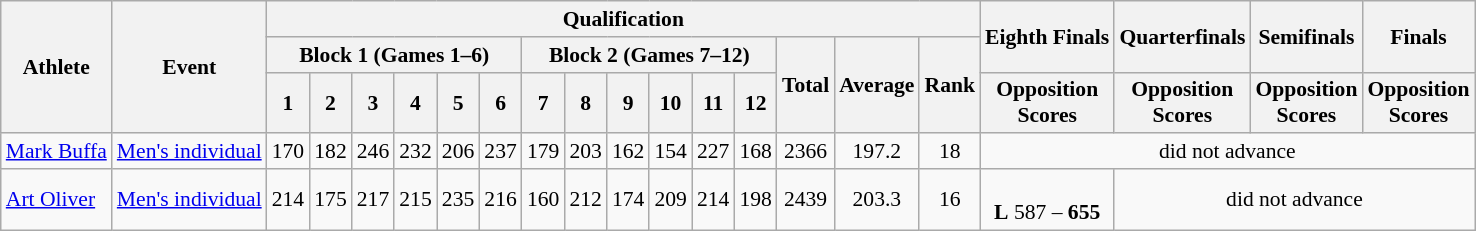<table class="wikitable" border="1" style="font-size:90%">
<tr>
<th rowspan=3>Athlete</th>
<th rowspan=3>Event</th>
<th colspan=15>Qualification</th>
<th rowspan=2>Eighth Finals</th>
<th rowspan=2>Quarterfinals</th>
<th rowspan=2>Semifinals</th>
<th rowspan=2>Finals</th>
</tr>
<tr>
<th colspan=6>Block 1 (Games 1–6)</th>
<th colspan=6>Block 2 (Games 7–12)</th>
<th rowspan=2>Total</th>
<th rowspan=2>Average</th>
<th rowspan=2>Rank</th>
</tr>
<tr>
<th>1</th>
<th>2</th>
<th>3</th>
<th>4</th>
<th>5</th>
<th>6</th>
<th>7</th>
<th>8</th>
<th>9</th>
<th>10</th>
<th>11</th>
<th>12</th>
<th>Opposition<br>Scores</th>
<th>Opposition<br>Scores</th>
<th>Opposition<br>Scores</th>
<th>Opposition<br>Scores</th>
</tr>
<tr>
<td><a href='#'>Mark Buffa</a></td>
<td><a href='#'>Men's individual</a></td>
<td align=center>170</td>
<td align=center>182</td>
<td align=center>246</td>
<td align=center>232</td>
<td align=center>206</td>
<td align=center>237</td>
<td align=center>179</td>
<td align=center>203</td>
<td align=center>162</td>
<td align=center>154</td>
<td align=center>227</td>
<td align=center>168</td>
<td align=center>2366</td>
<td align=center>197.2</td>
<td align=center>18</td>
<td align=center colspan="7">did not advance</td>
</tr>
<tr>
<td><a href='#'>Art Oliver</a></td>
<td><a href='#'>Men's individual</a></td>
<td align=center>214</td>
<td align=center>175</td>
<td align=center>217</td>
<td align=center>215</td>
<td align=center>235</td>
<td align=center>216</td>
<td align=center>160</td>
<td align=center>212</td>
<td align=center>174</td>
<td align=center>209</td>
<td align=center>214</td>
<td align=center>198</td>
<td align=center>2439</td>
<td align=center>203.3</td>
<td align=center>16</td>
<td align=center><br><strong>L</strong> 587 – <strong>655</strong></td>
<td align=center colspan="7">did not advance</td>
</tr>
</table>
